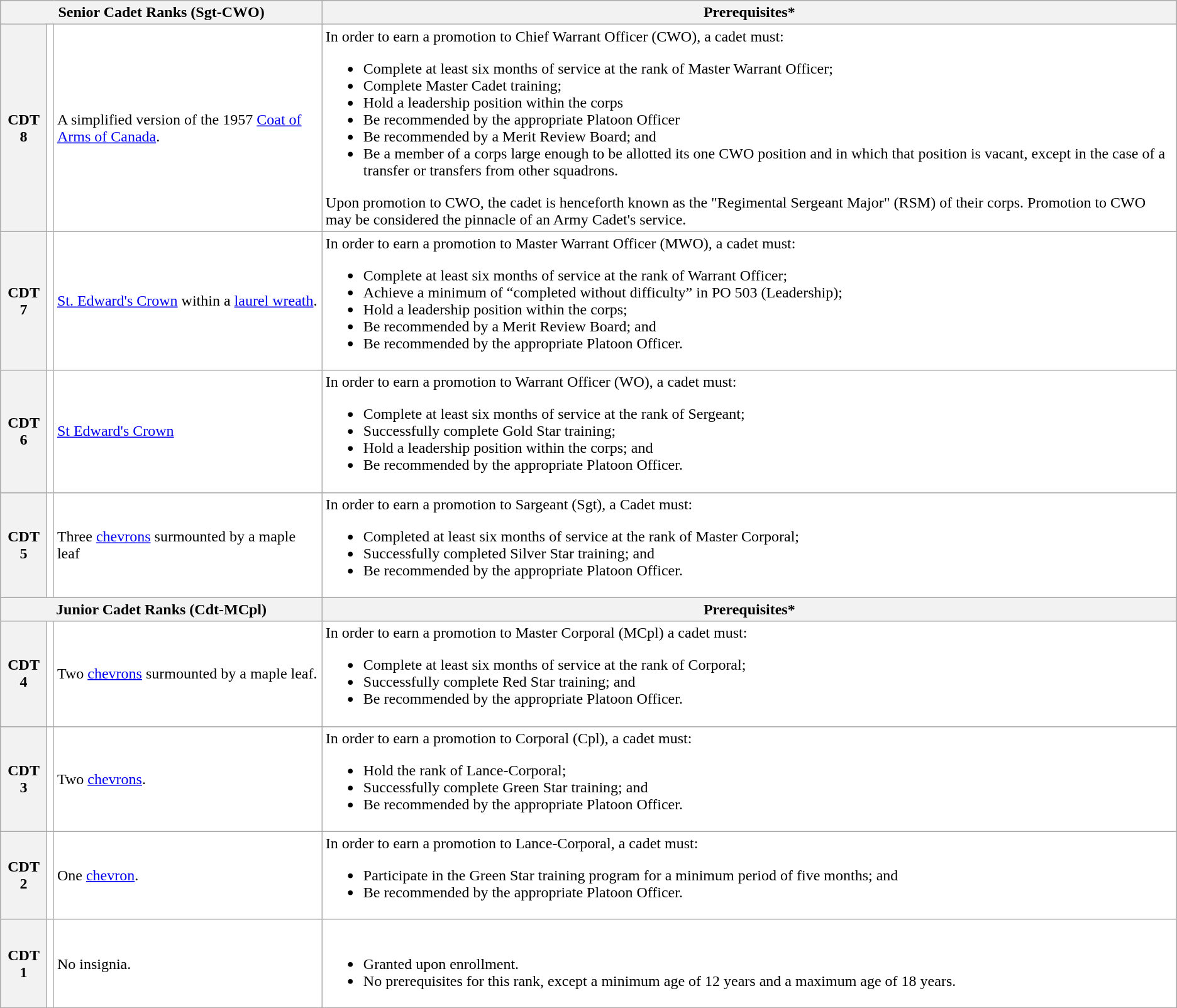<table class="wikitable" border="1" style="background:white; border:1px solid #AAA; color:black">
<tr Align="center">
<th colspan= " 3 " align="center">Senior Cadet Ranks (Sgt-CWO)</th>
<th>Prerequisites*</th>
</tr>
<tr>
<th><strong>CDT 8</strong></th>
<td align="center" valign="top"></td>
<td>A simplified version of the 1957 <a href='#'>Coat of Arms of Canada</a>.</td>
<td>In order to earn a promotion to Chief Warrant Officer (CWO), a cadet must:<br><ul><li>Complete at least six months of service at the rank of Master Warrant Officer;</li><li>Complete Master Cadet training;</li><li>Hold a leadership position within the corps</li><li>Be recommended by the appropriate Platoon Officer</li><li>Be recommended by a Merit Review Board; and</li><li>Be a member of a corps large enough to be allotted its one CWO position and in which that position is vacant, except in the case of a transfer or transfers from other squadrons.</li></ul>Upon promotion to CWO, the cadet is henceforth known as the "Regimental Sergeant Major" (RSM) of their corps. Promotion to CWO may be considered the pinnacle of an Army Cadet's service.</td>
</tr>
<tr>
<th><strong>CDT 7</strong></th>
<td valign="top"></td>
<td><a href='#'>St. Edward's Crown</a> within a <a href='#'>laurel wreath</a>.</td>
<td>In order to earn a promotion to Master Warrant Officer (MWO), a cadet must:<br><ul><li>Complete at least six months of service at the rank of Warrant Officer;</li><li>Achieve a minimum of “completed without difficulty” in PO 503 (Leadership);</li><li>Hold a leadership position within the corps;</li><li>Be recommended by a Merit Review Board; and</li><li>Be recommended by the appropriate Platoon Officer.</li></ul></td>
</tr>
<tr>
<th><strong>CDT 6</strong></th>
<td valign="top"></td>
<td><a href='#'>St Edward's Crown</a></td>
<td>In order to earn a promotion to Warrant Officer (WO), a cadet must:<br><ul><li>Complete at least six months of service at the rank of Sergeant;</li><li>Successfully complete Gold Star training;</li><li>Hold a leadership position within the corps; and</li><li>Be recommended by the appropriate Platoon Officer.</li></ul></td>
</tr>
<tr>
<th><strong>CDT 5</strong></th>
<td valign="top"></td>
<td>Three <a href='#'>chevrons</a> surmounted by a maple leaf</td>
<td>In order to earn a promotion to Sargeant (Sgt), a Cadet must:<br><ul><li>Completed at least six months of service at the rank of Master Corporal;</li><li>Successfully completed Silver Star training; and</li><li>Be recommended by the appropriate Platoon Officer.</li></ul></td>
</tr>
<tr Align="center">
<th colspan="3" align="center">Junior Cadet Ranks (Cdt-MCpl)</th>
<th>Prerequisites*</th>
</tr>
<tr>
<th><strong>CDT 4</strong></th>
<td valign="top"></td>
<td>Two <a href='#'>chevrons</a> surmounted by a maple leaf.</td>
<td>In order to earn a promotion to Master Corporal (MCpl) a cadet must:<br><ul><li>Complete at least six months of service at the rank of Corporal;</li><li>Successfully complete Red Star training; and</li><li>Be recommended by the appropriate Platoon Officer.</li></ul></td>
</tr>
<tr>
<th><strong>CDT 3</strong></th>
<td valign="top"></td>
<td>Two <a href='#'>chevrons</a>.</td>
<td>In order to earn a promotion to Corporal (Cpl), a cadet must:<br><ul><li>Hold the rank of Lance-Corporal;</li><li>Successfully complete Green Star training; and</li><li>Be recommended by the appropriate Platoon Officer.</li></ul></td>
</tr>
<tr>
<th><strong>CDT 2</strong></th>
<td valign="top"></td>
<td>One <a href='#'>chevron</a>.</td>
<td>In order to earn a promotion to Lance-Corporal, a cadet must:<br><ul><li>Participate in the Green Star training program for a minimum period of five months; and</li><li>Be recommended by the appropriate Platoon Officer.</li></ul></td>
</tr>
<tr>
<th><strong>CDT 1</strong></th>
<td valign="top"></td>
<td>No insignia.</td>
<td><br><ul><li>Granted upon enrollment.</li><li>No prerequisites for this rank, except a minimum age of 12 years and a maximum age of 18 years.</li></ul></td>
</tr>
</table>
